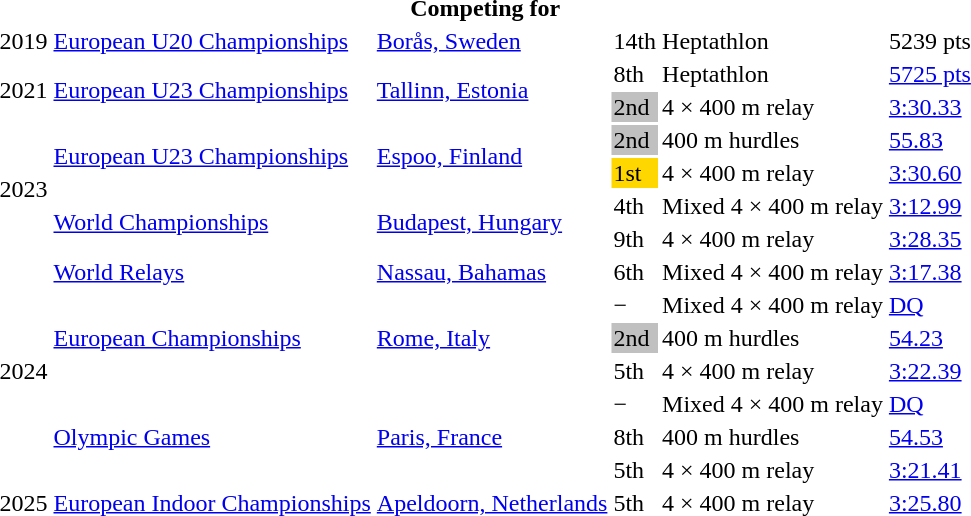<table>
<tr>
<th colspan=6>Competing for </th>
</tr>
<tr>
<td>2019</td>
<td><a href='#'>European U20 Championships</a></td>
<td><a href='#'>Borås, Sweden</a></td>
<td>14th</td>
<td>Heptathlon</td>
<td>5239 pts</td>
</tr>
<tr>
<td rowspan=2>2021</td>
<td rowspan=2><a href='#'>European U23 Championships</a></td>
<td rowspan=2><a href='#'>Tallinn, Estonia</a></td>
<td>8th</td>
<td>Heptathlon</td>
<td><a href='#'>5725 pts</a></td>
</tr>
<tr>
<td bgcolor=silver>2nd</td>
<td>4 × 400 m relay</td>
<td><a href='#'>3:30.33</a></td>
</tr>
<tr>
<td rowspan=4>2023</td>
<td rowspan=2><a href='#'>European U23 Championships</a></td>
<td rowspan=2><a href='#'>Espoo, Finland</a></td>
<td bgcolor=silver>2nd</td>
<td>400 m hurdles</td>
<td><a href='#'>55.83</a></td>
</tr>
<tr>
<td bgcolor=gold>1st</td>
<td>4 × 400 m relay</td>
<td><a href='#'>3:30.60</a></td>
</tr>
<tr>
<td rowspan=2><a href='#'>World Championships</a></td>
<td rowspan=2><a href='#'>Budapest, Hungary</a></td>
<td>4th</td>
<td>Mixed 4 × 400 m relay</td>
<td><a href='#'>3:12.99</a></td>
</tr>
<tr>
<td>9th</td>
<td>4 × 400 m relay</td>
<td><a href='#'>3:28.35</a></td>
</tr>
<tr>
<td rowspan=7>2024</td>
<td><a href='#'>World Relays</a></td>
<td><a href='#'>Nassau, Bahamas</a></td>
<td>6th</td>
<td>Mixed 4 × 400 m relay</td>
<td><a href='#'>3:17.38</a></td>
</tr>
<tr>
<td rowspan=3><a href='#'>European Championships</a></td>
<td rowspan=3><a href='#'>Rome, Italy</a></td>
<td>−</td>
<td>Mixed 4 × 400 m relay</td>
<td><a href='#'>DQ</a></td>
</tr>
<tr>
<td bgcolor=silver>2nd</td>
<td>400 m hurdles</td>
<td><a href='#'>54.23</a></td>
</tr>
<tr>
<td>5th</td>
<td>4 × 400 m relay</td>
<td><a href='#'>3:22.39</a></td>
</tr>
<tr>
<td rowspan=3><a href='#'>Olympic Games</a></td>
<td rowspan=3><a href='#'>Paris, France</a></td>
<td>−</td>
<td>Mixed 4 × 400 m relay</td>
<td><a href='#'>DQ</a></td>
</tr>
<tr>
<td>8th</td>
<td>400 m hurdles</td>
<td><a href='#'>54.53</a></td>
</tr>
<tr>
<td>5th</td>
<td>4 × 400 m relay</td>
<td><a href='#'>3:21.41</a></td>
</tr>
<tr>
<td>2025</td>
<td><a href='#'>European  Indoor Championships</a></td>
<td><a href='#'>Apeldoorn, Netherlands</a></td>
<td>5th</td>
<td>4 × 400 m relay</td>
<td><a href='#'>3:25.80</a></td>
</tr>
</table>
